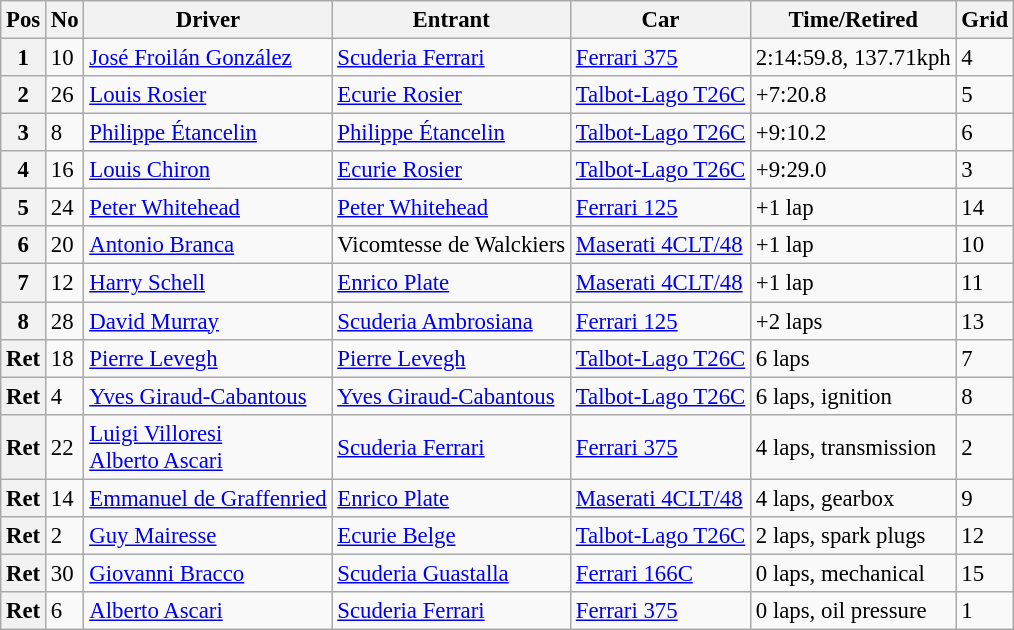<table class="wikitable" style="font-size: 95%;">
<tr>
<th>Pos</th>
<th>No</th>
<th>Driver</th>
<th>Entrant</th>
<th>Car</th>
<th>Time/Retired</th>
<th>Grid</th>
</tr>
<tr>
<th>1</th>
<td>10</td>
<td> <a href='#'>José Froilán González</a></td>
<td><a href='#'>Scuderia Ferrari</a></td>
<td><a href='#'>Ferrari 375</a></td>
<td>2:14:59.8, 137.71kph</td>
<td>4</td>
</tr>
<tr>
<th>2</th>
<td>26</td>
<td> <a href='#'>Louis Rosier</a></td>
<td><a href='#'>Ecurie Rosier</a></td>
<td><a href='#'>Talbot-Lago T26C</a></td>
<td>+7:20.8</td>
<td>5</td>
</tr>
<tr>
<th>3</th>
<td>8</td>
<td> <a href='#'>Philippe Étancelin</a></td>
<td><a href='#'>Philippe Étancelin</a></td>
<td><a href='#'>Talbot-Lago T26C</a></td>
<td>+9:10.2</td>
<td>6</td>
</tr>
<tr>
<th>4</th>
<td>16</td>
<td> <a href='#'>Louis Chiron</a></td>
<td><a href='#'>Ecurie Rosier</a></td>
<td><a href='#'>Talbot-Lago T26C</a></td>
<td>+9:29.0</td>
<td>3</td>
</tr>
<tr>
<th>5</th>
<td>24</td>
<td> <a href='#'>Peter Whitehead</a></td>
<td><a href='#'>Peter Whitehead</a></td>
<td><a href='#'>Ferrari 125</a></td>
<td>+1 lap</td>
<td>14</td>
</tr>
<tr>
<th>6</th>
<td>20</td>
<td> <a href='#'>Antonio Branca</a></td>
<td>Vicomtesse de Walckiers</td>
<td><a href='#'>Maserati 4CLT/48</a></td>
<td>+1 lap</td>
<td>10</td>
</tr>
<tr>
<th>7</th>
<td>12</td>
<td> <a href='#'>Harry Schell</a></td>
<td><a href='#'>Enrico Plate</a></td>
<td><a href='#'>Maserati 4CLT/48</a></td>
<td>+1 lap</td>
<td>11</td>
</tr>
<tr>
<th>8</th>
<td>28</td>
<td> <a href='#'>David Murray</a></td>
<td><a href='#'>Scuderia Ambrosiana</a></td>
<td><a href='#'>Ferrari 125</a></td>
<td>+2 laps</td>
<td>13</td>
</tr>
<tr>
<th>Ret</th>
<td>18</td>
<td> <a href='#'>Pierre Levegh</a></td>
<td><a href='#'>Pierre Levegh</a></td>
<td><a href='#'>Talbot-Lago T26C</a></td>
<td>6 laps</td>
<td>7</td>
</tr>
<tr>
<th>Ret</th>
<td>4</td>
<td> <a href='#'>Yves Giraud-Cabantous</a></td>
<td><a href='#'>Yves Giraud-Cabantous</a></td>
<td><a href='#'>Talbot-Lago T26C</a></td>
<td>6 laps, ignition</td>
<td>8</td>
</tr>
<tr>
<th>Ret</th>
<td>22</td>
<td> <a href='#'>Luigi Villoresi</a><br> <a href='#'>Alberto Ascari</a></td>
<td><a href='#'>Scuderia Ferrari</a></td>
<td><a href='#'>Ferrari 375</a></td>
<td>4 laps, transmission</td>
<td>2</td>
</tr>
<tr>
<th>Ret</th>
<td>14</td>
<td> <a href='#'>Emmanuel de Graffenried</a></td>
<td><a href='#'>Enrico Plate</a></td>
<td><a href='#'>Maserati 4CLT/48</a></td>
<td>4 laps, gearbox</td>
<td>9</td>
</tr>
<tr>
<th>Ret</th>
<td>2</td>
<td> <a href='#'>Guy Mairesse</a></td>
<td><a href='#'>Ecurie Belge</a></td>
<td><a href='#'>Talbot-Lago T26C</a></td>
<td>2 laps, spark plugs</td>
<td>12</td>
</tr>
<tr>
<th>Ret</th>
<td>30</td>
<td> <a href='#'>Giovanni Bracco</a></td>
<td><a href='#'>Scuderia Guastalla</a></td>
<td><a href='#'>Ferrari 166C</a></td>
<td>0 laps, mechanical</td>
<td>15</td>
</tr>
<tr>
<th>Ret</th>
<td>6</td>
<td> <a href='#'>Alberto Ascari</a></td>
<td><a href='#'>Scuderia Ferrari</a></td>
<td><a href='#'>Ferrari 375</a></td>
<td>0 laps, oil pressure</td>
<td>1</td>
</tr>
</table>
